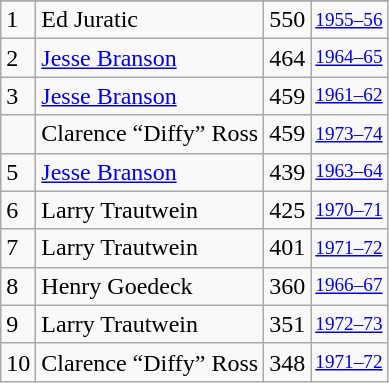<table class="wikitable">
<tr>
</tr>
<tr>
<td>1</td>
<td>Ed Juratic</td>
<td>550</td>
<td style="font-size:80%;"><a href='#'>1955–56</a></td>
</tr>
<tr>
<td>2</td>
<td><a href='#'>Jesse Branson</a></td>
<td>464</td>
<td style="font-size:80%;"><a href='#'>1964–65</a></td>
</tr>
<tr>
<td>3</td>
<td><a href='#'>Jesse Branson</a></td>
<td>459</td>
<td style="font-size:80%;"><a href='#'>1961–62</a></td>
</tr>
<tr>
<td></td>
<td>Clarence “Diffy” Ross</td>
<td>459</td>
<td style="font-size:80%;"><a href='#'>1973–74</a></td>
</tr>
<tr>
<td>5</td>
<td><a href='#'>Jesse Branson</a></td>
<td>439</td>
<td style="font-size:80%;"><a href='#'>1963–64</a></td>
</tr>
<tr>
<td>6</td>
<td>Larry Trautwein</td>
<td>425</td>
<td style="font-size:80%;"><a href='#'>1970–71</a></td>
</tr>
<tr>
<td>7</td>
<td>Larry Trautwein</td>
<td>401</td>
<td style="font-size:80%;"><a href='#'>1971–72</a></td>
</tr>
<tr>
<td>8</td>
<td>Henry Goedeck</td>
<td>360</td>
<td style="font-size:80%;"><a href='#'>1966–67</a></td>
</tr>
<tr>
<td>9</td>
<td>Larry Trautwein</td>
<td>351</td>
<td style="font-size:80%;"><a href='#'>1972–73</a></td>
</tr>
<tr>
<td>10</td>
<td>Clarence “Diffy” Ross</td>
<td>348</td>
<td style="font-size:80%;"><a href='#'>1971–72</a></td>
</tr>
</table>
